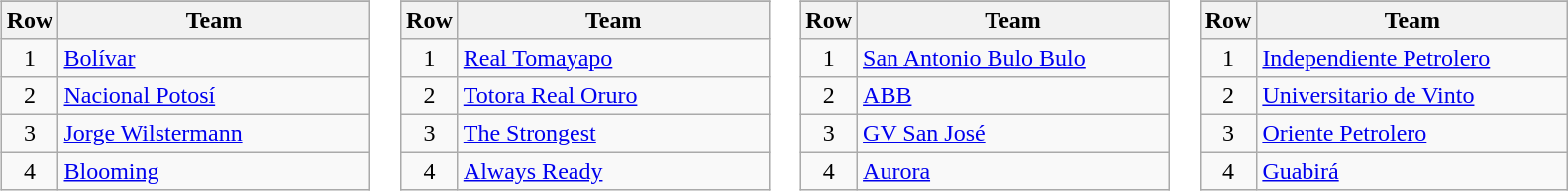<table>
<tr valign=top>
<td width=25%><br><table class="wikitable">
<tr>
</tr>
<tr>
<th>Row</th>
<th width=202>Team</th>
</tr>
<tr>
<td align=center>1</td>
<td><a href='#'>Bolívar</a></td>
</tr>
<tr>
<td align=center>2</td>
<td><a href='#'>Nacional Potosí</a></td>
</tr>
<tr>
<td align=center>3</td>
<td><a href='#'>Jorge Wilstermann</a></td>
</tr>
<tr>
<td align=center>4</td>
<td><a href='#'>Blooming</a></td>
</tr>
</table>
</td>
<td width=25%><br><table class="wikitable">
<tr>
</tr>
<tr>
<th>Row</th>
<th width=202>Team</th>
</tr>
<tr>
<td align=center>1</td>
<td><a href='#'>Real Tomayapo</a></td>
</tr>
<tr>
<td align=center>2</td>
<td><a href='#'>Totora Real Oruro</a></td>
</tr>
<tr>
<td align=center>3</td>
<td><a href='#'>The Strongest</a></td>
</tr>
<tr>
<td align=center>4</td>
<td><a href='#'>Always Ready</a></td>
</tr>
</table>
</td>
<td width=25%><br><table class="wikitable">
<tr>
</tr>
<tr>
<th>Row</th>
<th width=202>Team</th>
</tr>
<tr>
<td align=center>1</td>
<td><a href='#'>San Antonio Bulo Bulo</a></td>
</tr>
<tr>
<td align=center>2</td>
<td><a href='#'>ABB</a></td>
</tr>
<tr>
<td align=center>3</td>
<td><a href='#'>GV San José</a></td>
</tr>
<tr>
<td align=center>4</td>
<td><a href='#'>Aurora</a></td>
</tr>
</table>
</td>
<td width=25%><br><table class="wikitable">
<tr>
</tr>
<tr>
<th>Row</th>
<th width=202>Team</th>
</tr>
<tr>
<td align=center>1</td>
<td><a href='#'>Independiente Petrolero</a></td>
</tr>
<tr>
<td align=center>2</td>
<td><a href='#'>Universitario de Vinto</a></td>
</tr>
<tr>
<td align=center>3</td>
<td><a href='#'>Oriente Petrolero</a></td>
</tr>
<tr>
<td align=center>4</td>
<td><a href='#'>Guabirá</a></td>
</tr>
</table>
</td>
</tr>
</table>
